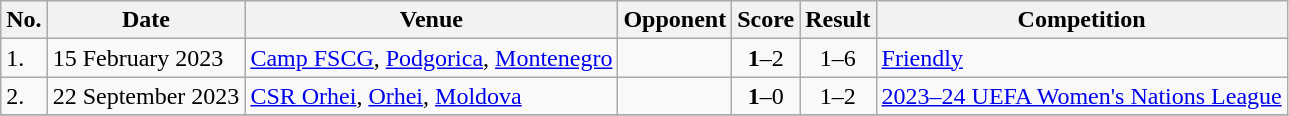<table class="wikitable">
<tr>
<th>No.</th>
<th>Date</th>
<th>Venue</th>
<th>Opponent</th>
<th>Score</th>
<th>Result</th>
<th>Competition</th>
</tr>
<tr>
<td>1.</td>
<td>15 February 2023</td>
<td><a href='#'>Camp FSCG</a>, <a href='#'>Podgorica</a>, <a href='#'>Montenegro</a></td>
<td></td>
<td align=center><strong>1</strong>–2</td>
<td align=center>1–6</td>
<td><a href='#'>Friendly</a></td>
</tr>
<tr>
<td>2.</td>
<td>22 September 2023</td>
<td><a href='#'>CSR Orhei</a>, <a href='#'>Orhei</a>, <a href='#'>Moldova</a></td>
<td></td>
<td align=center><strong>1</strong>–0</td>
<td align=center>1–2</td>
<td><a href='#'>2023–24 UEFA Women's Nations League</a></td>
</tr>
<tr>
</tr>
</table>
